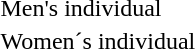<table>
<tr>
<td>Men's individual<br></td>
<td></td>
<td></td>
<td></td>
</tr>
<tr>
<td>Women´s individual<br></td>
<td></td>
<td></td>
<td></td>
</tr>
</table>
